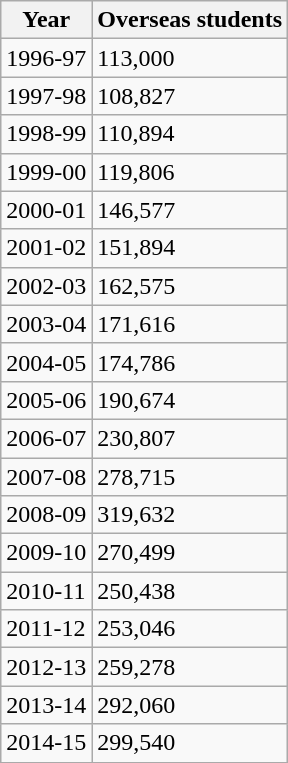<table class="wikitable">
<tr>
<th>Year</th>
<th>Overseas students</th>
</tr>
<tr>
<td>1996-97</td>
<td>113,000</td>
</tr>
<tr>
<td>1997-98</td>
<td>108,827</td>
</tr>
<tr>
<td>1998-99</td>
<td>110,894</td>
</tr>
<tr>
<td>1999-00</td>
<td>119,806</td>
</tr>
<tr>
<td>2000-01</td>
<td>146,577</td>
</tr>
<tr>
<td>2001-02</td>
<td>151,894</td>
</tr>
<tr>
<td>2002-03</td>
<td>162,575</td>
</tr>
<tr>
<td>2003-04</td>
<td>171,616</td>
</tr>
<tr>
<td>2004-05</td>
<td>174,786</td>
</tr>
<tr>
<td>2005-06</td>
<td>190,674</td>
</tr>
<tr>
<td>2006-07</td>
<td>230,807</td>
</tr>
<tr>
<td>2007-08</td>
<td>278,715</td>
</tr>
<tr>
<td>2008-09</td>
<td>319,632</td>
</tr>
<tr>
<td>2009-10</td>
<td>270,499</td>
</tr>
<tr>
<td>2010-11</td>
<td>250,438</td>
</tr>
<tr>
<td>2011-12</td>
<td>253,046</td>
</tr>
<tr>
<td>2012-13</td>
<td>259,278</td>
</tr>
<tr>
<td>2013-14</td>
<td>292,060</td>
</tr>
<tr>
<td>2014-15</td>
<td>299,540</td>
</tr>
</table>
